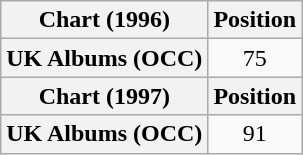<table class="wikitable plainrowheaders" style="text-align:center">
<tr>
<th scope="col">Chart (1996)</th>
<th scope="col">Position</th>
</tr>
<tr>
<th scope="row">UK Albums (OCC)</th>
<td>75</td>
</tr>
<tr>
<th scope="col">Chart (1997)</th>
<th scope="col">Position</th>
</tr>
<tr>
<th scope="row">UK Albums (OCC)</th>
<td>91</td>
</tr>
</table>
